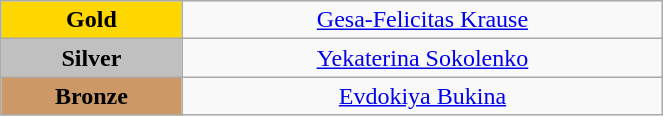<table class="wikitable" style="text-align:center; " width="35%">
<tr>
<td bgcolor="gold"><strong>Gold</strong></td>
<td><a href='#'>Gesa-Felicitas Krause</a><br>  <small><em></em></small></td>
</tr>
<tr>
<td bgcolor="silver"><strong>Silver</strong></td>
<td><a href='#'>Yekaterina Sokolenko</a><br>  <small><em></em></small></td>
</tr>
<tr>
<td bgcolor="CC9966"><strong>Bronze</strong></td>
<td><a href='#'>Evdokiya Bukina</a><br>  <small><em></em></small></td>
</tr>
</table>
